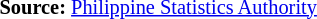<table style="font-size:85%;" '|>
<tr>
<td><br><p>
<strong>Source:</strong> <a href='#'>Philippine Statistics Authority</a>
</p></td>
</tr>
</table>
